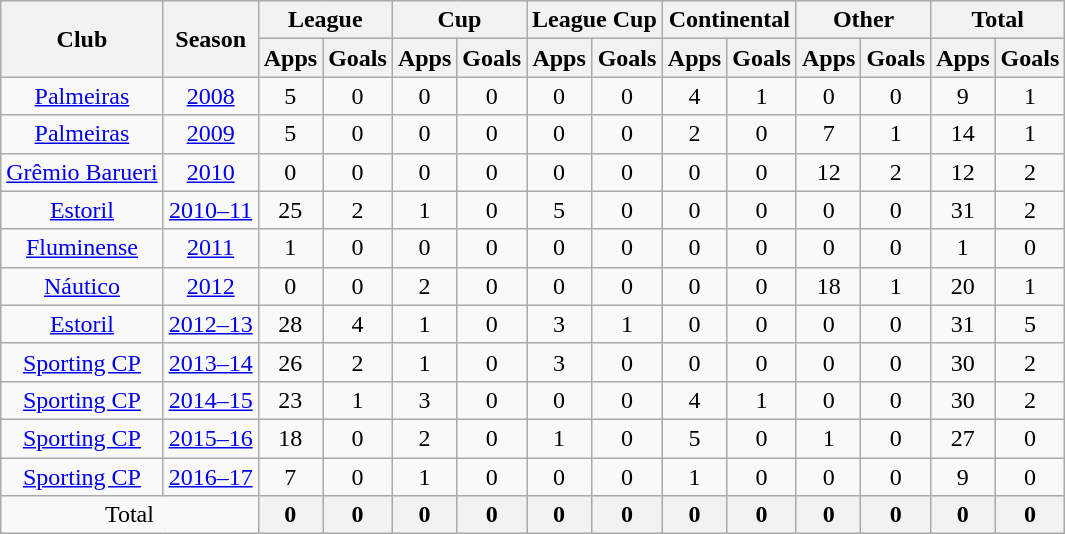<table class="wikitable" style="font-size:100%; text-align: center;">
<tr>
<th rowspan="2">Club</th>
<th rowspan="2">Season</th>
<th colspan="2">League</th>
<th colspan="2">Cup</th>
<th colspan="2">League Cup</th>
<th colspan="2">Continental</th>
<th colspan="2">Other</th>
<th colspan="2">Total</th>
</tr>
<tr>
<th>Apps</th>
<th>Goals</th>
<th>Apps</th>
<th>Goals</th>
<th>Apps</th>
<th>Goals</th>
<th>Apps</th>
<th>Goals</th>
<th>Apps</th>
<th>Goals</th>
<th>Apps</th>
<th>Goals</th>
</tr>
<tr>
<td rowspan=1><a href='#'>Palmeiras</a></td>
<td><a href='#'>2008</a></td>
<td>5</td>
<td>0</td>
<td>0</td>
<td>0</td>
<td>0</td>
<td>0</td>
<td>4</td>
<td>1</td>
<td>0</td>
<td>0</td>
<td>9</td>
<td>1</td>
</tr>
<tr>
<td rowspan=1><a href='#'>Palmeiras</a></td>
<td><a href='#'>2009</a></td>
<td>5</td>
<td>0</td>
<td>0</td>
<td>0</td>
<td>0</td>
<td>0</td>
<td>2</td>
<td>0</td>
<td>7</td>
<td>1</td>
<td>14</td>
<td>1</td>
</tr>
<tr>
<td rowspan=1><a href='#'>Grêmio Barueri</a></td>
<td><a href='#'>2010</a></td>
<td>0</td>
<td>0</td>
<td>0</td>
<td>0</td>
<td>0</td>
<td>0</td>
<td>0</td>
<td>0</td>
<td>12</td>
<td>2</td>
<td>12</td>
<td>2</td>
</tr>
<tr>
<td rowspan="1" align=center valign=center><a href='#'>Estoril</a></td>
<td !colspan="1"><a href='#'>2010–11</a></td>
<td>25</td>
<td>2</td>
<td>1</td>
<td>0</td>
<td>5</td>
<td>0</td>
<td>0</td>
<td>0</td>
<td>0</td>
<td>0</td>
<td>31</td>
<td>2</td>
</tr>
<tr>
<td rowspan=1><a href='#'>Fluminense</a></td>
<td><a href='#'>2011</a></td>
<td>1</td>
<td>0</td>
<td>0</td>
<td>0</td>
<td>0</td>
<td>0</td>
<td>0</td>
<td>0</td>
<td>0</td>
<td>0</td>
<td>1</td>
<td>0</td>
</tr>
<tr>
<td rowspan=1><a href='#'>Náutico</a></td>
<td><a href='#'>2012</a></td>
<td>0</td>
<td>0</td>
<td>2</td>
<td>0</td>
<td>0</td>
<td>0</td>
<td>0</td>
<td>0</td>
<td>18</td>
<td>1</td>
<td>20</td>
<td>1</td>
</tr>
<tr>
<td rowspan="1" align=center valign=center><a href='#'>Estoril</a></td>
<td !colspan="1"><a href='#'>2012–13</a></td>
<td>28</td>
<td>4</td>
<td>1</td>
<td>0</td>
<td>3</td>
<td>1</td>
<td>0</td>
<td>0</td>
<td>0</td>
<td>0</td>
<td>31</td>
<td>5</td>
</tr>
<tr>
<td rowspan="1" align=center valign=center><a href='#'>Sporting CP</a></td>
<td !colspan="1"><a href='#'>2013–14</a></td>
<td>26</td>
<td>2</td>
<td>1</td>
<td>0</td>
<td>3</td>
<td>0</td>
<td>0</td>
<td>0</td>
<td>0</td>
<td>0</td>
<td>30</td>
<td>2</td>
</tr>
<tr>
<td rowspan="1" align=center valign=center><a href='#'>Sporting CP</a></td>
<td !colspan="1"><a href='#'>2014–15</a></td>
<td>23</td>
<td>1</td>
<td>3</td>
<td>0</td>
<td>0</td>
<td>0</td>
<td>4</td>
<td>1</td>
<td>0</td>
<td>0</td>
<td>30</td>
<td>2</td>
</tr>
<tr>
<td rowspan="1" align=center valign=center><a href='#'>Sporting CP</a></td>
<td !colspan="1"><a href='#'>2015–16</a></td>
<td>18</td>
<td>0</td>
<td>2</td>
<td>0</td>
<td>1</td>
<td>0</td>
<td>5</td>
<td>0</td>
<td>1</td>
<td>0</td>
<td>27</td>
<td>0</td>
</tr>
<tr>
<td rowspan="1" align=center valign=center><a href='#'>Sporting CP</a></td>
<td !colspan="1"><a href='#'>2016–17</a></td>
<td>7</td>
<td>0</td>
<td>1</td>
<td>0</td>
<td>0</td>
<td>0</td>
<td>1</td>
<td>0</td>
<td>0</td>
<td>0</td>
<td>9</td>
<td>0</td>
</tr>
<tr>
<td ! colspan=2>Total</td>
<th>0</th>
<th>0</th>
<th>0</th>
<th>0</th>
<th>0</th>
<th>0</th>
<th>0</th>
<th>0</th>
<th>0</th>
<th>0</th>
<th>0</th>
<th>0</th>
</tr>
</table>
